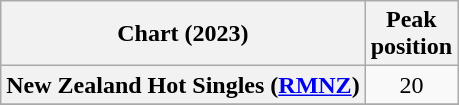<table class="wikitable sortable plainrowheaders" style="text-align:center">
<tr>
<th scope="col">Chart (2023)</th>
<th scope="col">Peak<br>position</th>
</tr>
<tr>
<th scope="row">New Zealand Hot Singles (<a href='#'>RMNZ</a>)</th>
<td>20</td>
</tr>
<tr>
</tr>
</table>
